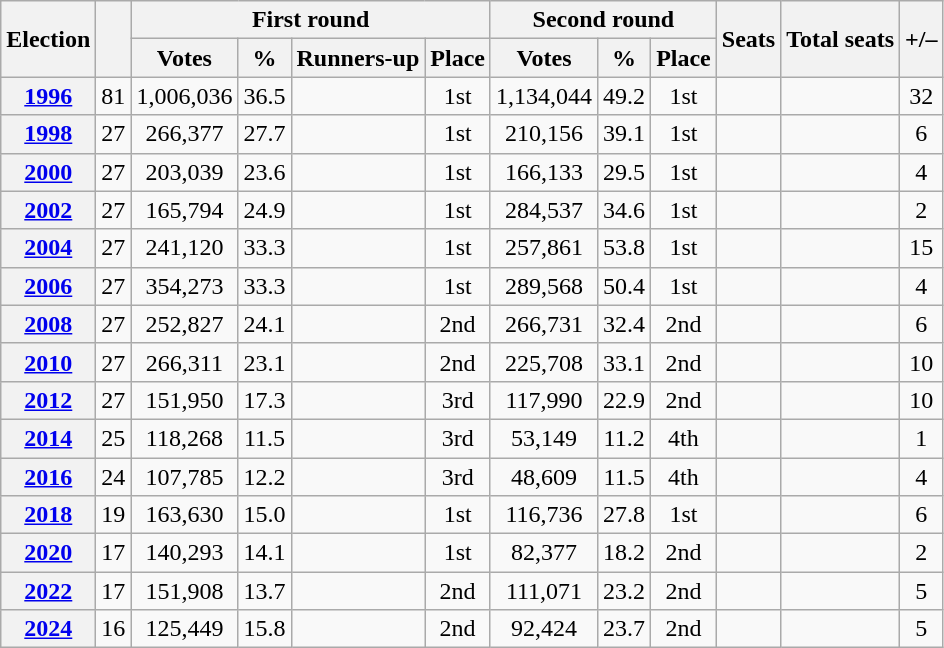<table class="wikitable" style="text-align: center;">
<tr>
<th rowspan=2>Election</th>
<th rowspan=2></th>
<th colspan=4>First round</th>
<th colspan=3>Second round</th>
<th rowspan=2>Seats</th>
<th rowspan=2>Total seats</th>
<th rowspan=2>+/–</th>
</tr>
<tr>
<th>Votes</th>
<th>%</th>
<th>Runners-up</th>
<th>Place</th>
<th>Votes</th>
<th>%</th>
<th>Place</th>
</tr>
<tr>
<th><a href='#'>1996</a></th>
<td>81</td>
<td>1,006,036</td>
<td>36.5</td>
<td></td>
<td>1st</td>
<td>1,134,044</td>
<td>49.2</td>
<td>1st</td>
<td></td>
<td></td>
<td> 32</td>
</tr>
<tr>
<th><a href='#'>1998</a></th>
<td>27</td>
<td>266,377</td>
<td>27.7</td>
<td></td>
<td>1st</td>
<td>210,156</td>
<td>39.1</td>
<td>1st</td>
<td></td>
<td></td>
<td> 6</td>
</tr>
<tr>
<th><a href='#'>2000</a></th>
<td>27</td>
<td>203,039</td>
<td>23.6</td>
<td></td>
<td>1st</td>
<td>166,133</td>
<td>29.5</td>
<td>1st</td>
<td></td>
<td></td>
<td> 4</td>
</tr>
<tr>
<th><a href='#'>2002</a></th>
<td>27</td>
<td>165,794</td>
<td>24.9</td>
<td></td>
<td>1st</td>
<td>284,537</td>
<td>34.6</td>
<td>1st</td>
<td></td>
<td></td>
<td> 2</td>
</tr>
<tr>
<th><a href='#'>2004</a></th>
<td>27</td>
<td>241,120</td>
<td>33.3</td>
<td></td>
<td>1st</td>
<td>257,861</td>
<td>53.8</td>
<td>1st</td>
<td></td>
<td></td>
<td> 15</td>
</tr>
<tr>
<th><a href='#'>2006</a></th>
<td>27</td>
<td>354,273</td>
<td>33.3</td>
<td></td>
<td>1st</td>
<td>289,568</td>
<td>50.4</td>
<td>1st</td>
<td></td>
<td></td>
<td> 4</td>
</tr>
<tr>
<th><a href='#'>2008</a></th>
<td>27</td>
<td>252,827</td>
<td>24.1</td>
<td></td>
<td>2nd</td>
<td>266,731</td>
<td>32.4</td>
<td>2nd</td>
<td></td>
<td></td>
<td> 6</td>
</tr>
<tr>
<th><a href='#'>2010</a></th>
<td>27</td>
<td>266,311</td>
<td>23.1</td>
<td></td>
<td>2nd</td>
<td>225,708</td>
<td>33.1</td>
<td>2nd</td>
<td></td>
<td></td>
<td> 10</td>
</tr>
<tr>
<th><a href='#'>2012</a></th>
<td>27</td>
<td>151,950</td>
<td>17.3</td>
<td></td>
<td>3rd</td>
<td>117,990</td>
<td>22.9</td>
<td>2nd</td>
<td></td>
<td></td>
<td> 10</td>
</tr>
<tr>
<th><a href='#'>2014</a></th>
<td>25</td>
<td>118,268</td>
<td>11.5</td>
<td></td>
<td>3rd</td>
<td>53,149</td>
<td>11.2</td>
<td>4th</td>
<td></td>
<td></td>
<td> 1</td>
</tr>
<tr>
<th><a href='#'>2016</a></th>
<td>24</td>
<td>107,785</td>
<td>12.2</td>
<td></td>
<td>3rd</td>
<td>48,609</td>
<td>11.5</td>
<td>4th</td>
<td></td>
<td></td>
<td> 4</td>
</tr>
<tr>
<th><a href='#'>2018</a></th>
<td>19</td>
<td>163,630</td>
<td>15.0</td>
<td></td>
<td>1st</td>
<td>116,736</td>
<td>27.8</td>
<td>1st</td>
<td></td>
<td></td>
<td> 6</td>
</tr>
<tr>
<th><a href='#'>2020</a></th>
<td>17</td>
<td>140,293</td>
<td>14.1</td>
<td></td>
<td>1st</td>
<td>82,377</td>
<td>18.2</td>
<td>2nd</td>
<td></td>
<td></td>
<td> 2</td>
</tr>
<tr>
<th><a href='#'>2022</a></th>
<td>17</td>
<td>151,908</td>
<td>13.7</td>
<td></td>
<td>2nd</td>
<td>111,071</td>
<td>23.2</td>
<td>2nd</td>
<td></td>
<td></td>
<td> 5</td>
</tr>
<tr>
<th><a href='#'>2024</a></th>
<td>16</td>
<td>125,449</td>
<td>15.8</td>
<td></td>
<td>2nd</td>
<td>92,424</td>
<td>23.7</td>
<td>2nd</td>
<td></td>
<td></td>
<td> 5</td>
</tr>
</table>
